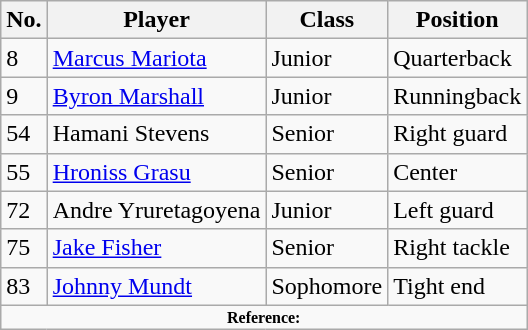<table class="wikitable">
<tr>
<th>No.</th>
<th>Player</th>
<th>Class</th>
<th>Position</th>
</tr>
<tr>
<td>8</td>
<td><a href='#'>Marcus Mariota</a></td>
<td> Junior</td>
<td>Quarterback</td>
</tr>
<tr>
<td>9</td>
<td><a href='#'>Byron Marshall</a></td>
<td>Junior</td>
<td>Runningback</td>
</tr>
<tr>
<td>54</td>
<td>Hamani Stevens</td>
<td> Senior</td>
<td>Right guard</td>
</tr>
<tr>
<td>55</td>
<td><a href='#'>Hroniss Grasu</a></td>
<td> Senior</td>
<td>Center</td>
</tr>
<tr>
<td>72</td>
<td>Andre Yruretagoyena</td>
<td> Junior</td>
<td>Left guard</td>
</tr>
<tr>
<td>75</td>
<td><a href='#'>Jake Fisher</a></td>
<td>Senior</td>
<td>Right tackle</td>
</tr>
<tr>
<td>83</td>
<td><a href='#'>Johnny Mundt</a></td>
<td>Sophomore</td>
<td>Tight end</td>
</tr>
<tr>
<td colspan="4"  style="font-size:8pt; text-align:center;"><strong>Reference:</strong></td>
</tr>
</table>
